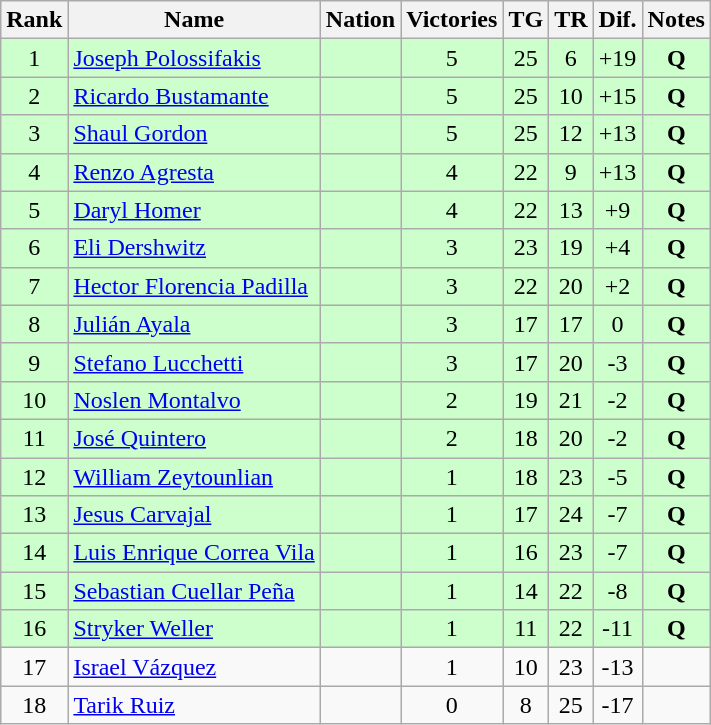<table class="wikitable sortable" style="text-align:center">
<tr>
<th>Rank</th>
<th>Name</th>
<th>Nation</th>
<th>Victories</th>
<th>TG</th>
<th>TR</th>
<th>Dif.</th>
<th>Notes</th>
</tr>
<tr style="background:#cfc">
<td>1</td>
<td align=left><a href='#'>Joseph Polossifakis</a></td>
<td align=left></td>
<td>5</td>
<td>25</td>
<td>6</td>
<td>+19</td>
<td><strong>Q</strong></td>
</tr>
<tr style="background:#cfc">
<td>2</td>
<td align=left><a href='#'>Ricardo Bustamante</a></td>
<td align=left></td>
<td>5</td>
<td>25</td>
<td>10</td>
<td>+15</td>
<td><strong>Q</strong></td>
</tr>
<tr style="background:#cfc">
<td>3</td>
<td align=left><a href='#'>Shaul Gordon</a></td>
<td align=left></td>
<td>5</td>
<td>25</td>
<td>12</td>
<td>+13</td>
<td><strong>Q</strong></td>
</tr>
<tr style="background:#cfc">
<td>4</td>
<td align=left><a href='#'>Renzo Agresta</a></td>
<td align=left></td>
<td>4</td>
<td>22</td>
<td>9</td>
<td>+13</td>
<td><strong>Q</strong></td>
</tr>
<tr style="background:#cfc">
<td>5</td>
<td align=left><a href='#'>Daryl Homer</a></td>
<td align=left></td>
<td>4</td>
<td>22</td>
<td>13</td>
<td>+9</td>
<td><strong>Q</strong></td>
</tr>
<tr style="background:#cfc">
<td>6</td>
<td align=left><a href='#'>Eli Dershwitz</a></td>
<td align=left></td>
<td>3</td>
<td>23</td>
<td>19</td>
<td>+4</td>
<td><strong>Q</strong></td>
</tr>
<tr style="background:#cfc">
<td>7</td>
<td align=left><a href='#'>Hector Florencia Padilla</a></td>
<td align=left></td>
<td>3</td>
<td>22</td>
<td>20</td>
<td>+2</td>
<td><strong>Q</strong></td>
</tr>
<tr style="background:#cfc">
<td>8</td>
<td align=left><a href='#'>Julián Ayala</a></td>
<td align=left></td>
<td>3</td>
<td>17</td>
<td>17</td>
<td>0</td>
<td><strong>Q</strong></td>
</tr>
<tr style="background:#cfc">
<td>9</td>
<td align=left><a href='#'>Stefano Lucchetti</a></td>
<td align=left></td>
<td>3</td>
<td>17</td>
<td>20</td>
<td>-3</td>
<td><strong>Q</strong></td>
</tr>
<tr style="background:#cfc">
<td>10</td>
<td align=left><a href='#'>Noslen Montalvo</a></td>
<td align=left></td>
<td>2</td>
<td>19</td>
<td>21</td>
<td>-2</td>
<td><strong>Q</strong></td>
</tr>
<tr style="background:#cfc">
<td>11</td>
<td align=left><a href='#'>José Quintero</a></td>
<td align=left></td>
<td>2</td>
<td>18</td>
<td>20</td>
<td>-2</td>
<td><strong>Q</strong></td>
</tr>
<tr style="background:#cfc">
<td>12</td>
<td align=left><a href='#'>William Zeytounlian</a></td>
<td align=left></td>
<td>1</td>
<td>18</td>
<td>23</td>
<td>-5</td>
<td><strong>Q</strong></td>
</tr>
<tr style="background:#cfc">
<td>13</td>
<td align=left><a href='#'>Jesus Carvajal</a></td>
<td align=left></td>
<td>1</td>
<td>17</td>
<td>24</td>
<td>-7</td>
<td><strong>Q</strong></td>
</tr>
<tr style="background:#cfc">
<td>14</td>
<td align=left><a href='#'>Luis Enrique Correa Vila</a></td>
<td align=left></td>
<td>1</td>
<td>16</td>
<td>23</td>
<td>-7</td>
<td><strong>Q</strong></td>
</tr>
<tr style="background:#cfc">
<td>15</td>
<td align=left><a href='#'>Sebastian Cuellar Peña</a></td>
<td align=left></td>
<td>1</td>
<td>14</td>
<td>22</td>
<td>-8</td>
<td><strong>Q</strong></td>
</tr>
<tr style="background:#cfc">
<td>16</td>
<td align=left><a href='#'>Stryker Weller</a></td>
<td align=left></td>
<td>1</td>
<td>11</td>
<td>22</td>
<td>-11</td>
<td><strong>Q</strong></td>
</tr>
<tr>
<td>17</td>
<td align=left><a href='#'>Israel Vázquez</a></td>
<td align=left></td>
<td>1</td>
<td>10</td>
<td>23</td>
<td>-13</td>
<td></td>
</tr>
<tr>
<td>18</td>
<td align=left><a href='#'>Tarik Ruiz</a></td>
<td align=left></td>
<td>0</td>
<td>8</td>
<td>25</td>
<td>-17</td>
<td></td>
</tr>
</table>
